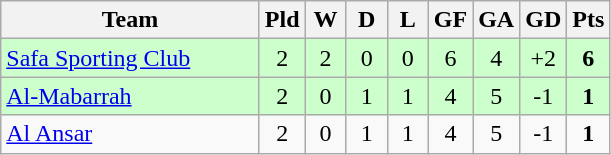<table class="wikitable" style="text-align: center;">
<tr>
<th width=165>Team</th>
<th width=20>Pld</th>
<th width=20>W</th>
<th width=20>D</th>
<th width=20>L</th>
<th width=20>GF</th>
<th width=20>GA</th>
<th width=20>GD</th>
<th width=20>Pts</th>
</tr>
<tr bgcolor = ccffcc>
<td style="text-align:left;"> <a href='#'>Safa Sporting Club</a></td>
<td>2</td>
<td>2</td>
<td>0</td>
<td>0</td>
<td>6</td>
<td>4</td>
<td>+2</td>
<td><strong>6</strong></td>
</tr>
<tr bgcolor = ccffcc>
<td style="text-align:left;"> <a href='#'>Al-Mabarrah</a></td>
<td>2</td>
<td>0</td>
<td>1</td>
<td>1</td>
<td>4</td>
<td>5</td>
<td>-1</td>
<td><strong>1</strong></td>
</tr>
<tr>
<td style="text-align:left;"> <a href='#'>Al Ansar</a></td>
<td>2</td>
<td>0</td>
<td>1</td>
<td>1</td>
<td>4</td>
<td>5</td>
<td>-1</td>
<td><strong>1</strong></td>
</tr>
</table>
